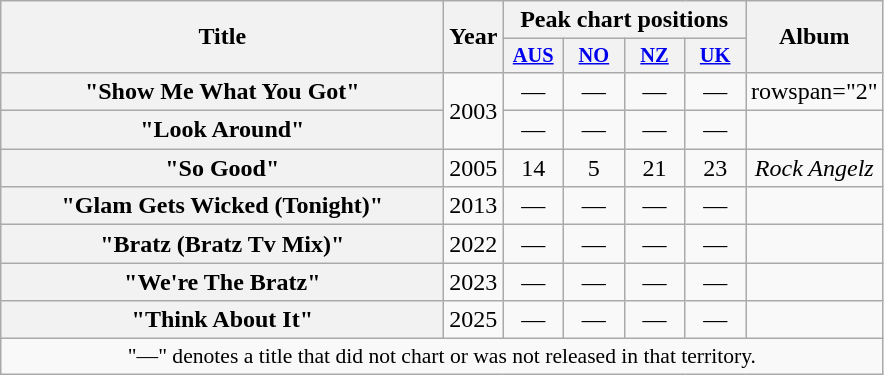<table class="wikitable plainrowheaders" style="text-align:center;">
<tr>
<th scope="col" rowspan="2" style="width:18em;">Title</th>
<th scope="col" rowspan="2">Year</th>
<th scope="col" colspan="4">Peak chart positions</th>
<th scope="col" rowspan="2">Album</th>
</tr>
<tr>
<th scope="col" style="width:2.5em; font-size:85%;"><a href='#'>AUS</a><br></th>
<th scope="col" style="width:2.5em; font-size:85%;"><a href='#'>NO</a><br></th>
<th scope="col" style="width:2.5em; font-size:85%;"><a href='#'>NZ</a><br></th>
<th scope="col" style="width:2.5em; font-size:85%;"><a href='#'>UK</a><br></th>
</tr>
<tr>
<th scope="row">"Show Me What You Got"<br></th>
<td rowspan="2">2003</td>
<td>—</td>
<td>—</td>
<td>—</td>
<td>—</td>
<td>rowspan="2" </td>
</tr>
<tr>
<th scope="row">"Look Around"<br></th>
<td>—</td>
<td>—</td>
<td>—</td>
<td>—</td>
</tr>
<tr>
<th scope="row">"So Good"</th>
<td>2005</td>
<td>14</td>
<td>5</td>
<td>21</td>
<td>23</td>
<td><em>Rock Angelz</em></td>
</tr>
<tr>
<th scope="row">"Glam Gets Wicked (Tonight)"<br></th>
<td>2013</td>
<td>—</td>
<td>—</td>
<td>—</td>
<td>—</td>
<td></td>
</tr>
<tr>
<th scope="row">"Bratz (Bratz Tv Mix)"</th>
<td>2022</td>
<td>—</td>
<td>—</td>
<td>—</td>
<td>—</td>
<td></td>
</tr>
<tr>
<th scope="row">"We're The Bratz"</th>
<td>2023</td>
<td>—</td>
<td>—</td>
<td>—</td>
<td>—</td>
<td></td>
</tr>
<tr>
<th scope="row">"Think About It"</th>
<td>2025</td>
<td>—</td>
<td>—</td>
<td>—</td>
<td>—</td>
<td></td>
</tr>
<tr>
<td colspan="10" style="font-size:90%">"—" denotes a title that did not chart or was not released in that territory.</td>
</tr>
</table>
